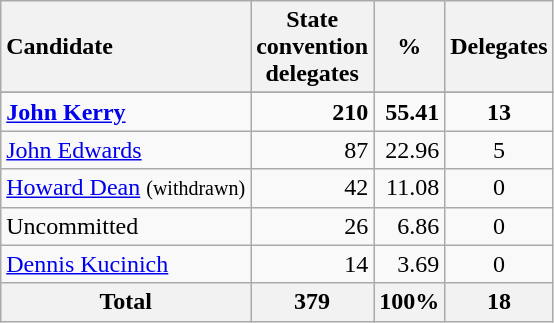<table class="wikitable sortable plainrowheaders" style="text-align:right;">
<tr>
<th style="text-align:left;">Candidate</th>
<th>State<br>convention<br>delegates</th>
<th>%</th>
<th>Delegates</th>
</tr>
<tr>
</tr>
<tr>
<td style="text-align:left;"><strong><a href='#'>John Kerry</a></strong></td>
<td><strong>210</strong></td>
<td><strong>55.41</strong></td>
<td style="text-align:center;"><strong>13</strong></td>
</tr>
<tr>
<td style="text-align:left;"><a href='#'>John Edwards</a></td>
<td>87</td>
<td>22.96</td>
<td style="text-align:center;">5</td>
</tr>
<tr>
<td style="text-align:left;"><a href='#'>Howard Dean</a> <small>(withdrawn)</small></td>
<td>42</td>
<td>11.08</td>
<td style="text-align:center;">0</td>
</tr>
<tr>
<td style="text-align:left;">Uncommitted</td>
<td>26</td>
<td>6.86</td>
<td style="text-align:center;">0</td>
</tr>
<tr>
<td style="text-align:left;"><a href='#'>Dennis Kucinich</a></td>
<td>14</td>
<td>3.69</td>
<td style="text-align:center;">0</td>
</tr>
<tr class="sortbottom">
<th>Total</th>
<th>379</th>
<th>100%</th>
<th>18</th>
</tr>
</table>
